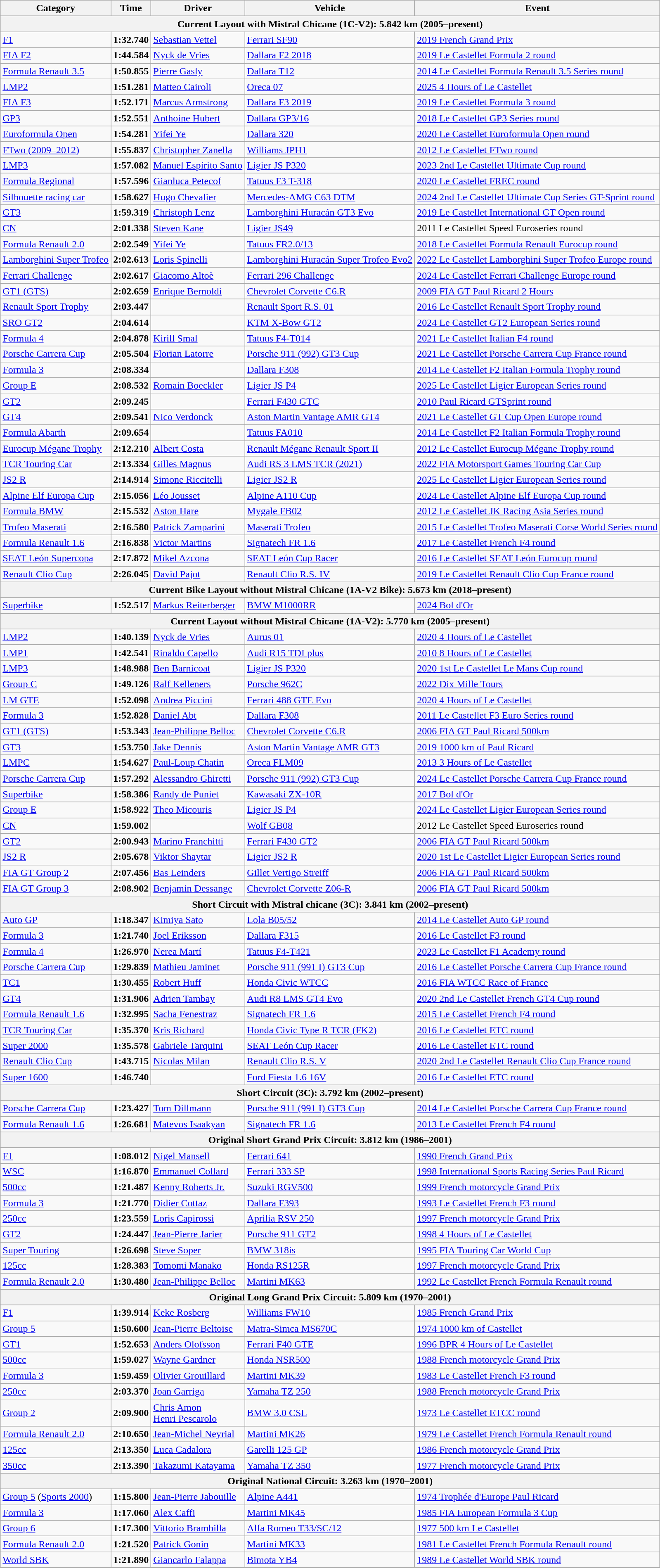<table class="wikitable">
<tr>
<th>Category</th>
<th>Time</th>
<th>Driver</th>
<th>Vehicle</th>
<th>Event</th>
</tr>
<tr>
<th colspan=5>Current Layout with Mistral Chicane (1C-V2): 5.842 km (2005–present)</th>
</tr>
<tr>
<td><a href='#'>F1</a></td>
<td><strong>1:32.740</strong></td>
<td><a href='#'>Sebastian Vettel</a></td>
<td><a href='#'>Ferrari SF90</a></td>
<td><a href='#'>2019 French Grand Prix</a></td>
</tr>
<tr>
<td><a href='#'>FIA F2</a></td>
<td><strong>1:44.584</strong></td>
<td><a href='#'>Nyck de Vries</a></td>
<td><a href='#'>Dallara F2 2018</a></td>
<td><a href='#'>2019 Le Castellet Formula 2 round</a></td>
</tr>
<tr>
<td><a href='#'>Formula Renault 3.5</a></td>
<td><strong>1:50.855</strong></td>
<td><a href='#'>Pierre Gasly</a></td>
<td><a href='#'>Dallara T12</a></td>
<td><a href='#'>2014 Le Castellet Formula Renault 3.5 Series round</a></td>
</tr>
<tr>
<td><a href='#'>LMP2</a></td>
<td><strong>1:51.281</strong></td>
<td><a href='#'>Matteo Cairoli</a></td>
<td><a href='#'>Oreca 07</a></td>
<td><a href='#'>2025 4 Hours of Le Castellet</a></td>
</tr>
<tr>
<td><a href='#'>FIA F3</a></td>
<td><strong>1:52.171</strong></td>
<td><a href='#'>Marcus Armstrong</a></td>
<td><a href='#'>Dallara F3 2019</a></td>
<td><a href='#'>2019 Le Castellet Formula 3 round</a></td>
</tr>
<tr>
<td><a href='#'>GP3</a></td>
<td><strong>1:52.551</strong></td>
<td><a href='#'>Anthoine Hubert</a></td>
<td><a href='#'>Dallara GP3/16</a></td>
<td><a href='#'>2018 Le Castellet GP3 Series round</a></td>
</tr>
<tr>
<td><a href='#'>Euroformula Open</a></td>
<td><strong>1:54.281</strong></td>
<td><a href='#'>Yifei Ye</a></td>
<td><a href='#'>Dallara 320</a></td>
<td><a href='#'>2020 Le Castellet Euroformula Open round</a></td>
</tr>
<tr>
<td><a href='#'>FTwo (2009–2012)</a></td>
<td><strong>1:55.837</strong></td>
<td><a href='#'>Christopher Zanella</a></td>
<td><a href='#'>Williams JPH1</a></td>
<td><a href='#'>2012 Le Castellet FTwo round</a></td>
</tr>
<tr>
<td><a href='#'>LMP3</a></td>
<td><strong>1:57.082</strong></td>
<td><a href='#'>Manuel Espírito Santo</a></td>
<td><a href='#'>Ligier JS P320</a></td>
<td><a href='#'>2023 2nd Le Castellet Ultimate Cup round</a></td>
</tr>
<tr>
<td><a href='#'>Formula Regional</a></td>
<td><strong>1:57.596</strong></td>
<td><a href='#'>Gianluca Petecof</a></td>
<td><a href='#'>Tatuus F3 T-318</a></td>
<td><a href='#'>2020 Le Castellet FREC round</a></td>
</tr>
<tr>
<td><a href='#'>Silhouette racing car</a></td>
<td><strong>1:58.627</strong></td>
<td><a href='#'>Hugo Chevalier</a></td>
<td><a href='#'>Mercedes-AMG C63 DTM</a></td>
<td><a href='#'>2024 2nd Le Castellet Ultimate Cup Series GT-Sprint round</a></td>
</tr>
<tr>
<td><a href='#'>GT3</a></td>
<td><strong>1:59.319</strong></td>
<td><a href='#'>Christoph Lenz</a></td>
<td><a href='#'>Lamborghini Huracán GT3 Evo</a></td>
<td><a href='#'>2019 Le Castellet International GT Open round</a></td>
</tr>
<tr>
<td><a href='#'>CN</a></td>
<td><strong>2:01.338</strong></td>
<td><a href='#'>Steven Kane</a></td>
<td><a href='#'>Ligier JS49</a></td>
<td>2011 Le Castellet Speed Euroseries round</td>
</tr>
<tr>
<td><a href='#'>Formula Renault 2.0</a></td>
<td><strong>2:02.549</strong></td>
<td><a href='#'>Yifei Ye</a></td>
<td><a href='#'>Tatuus FR2.0/13</a></td>
<td><a href='#'>2018 Le Castellet Formula Renault Eurocup round</a></td>
</tr>
<tr>
<td><a href='#'>Lamborghini Super Trofeo</a></td>
<td><strong>2:02.613</strong></td>
<td><a href='#'>Loris Spinelli</a></td>
<td><a href='#'>Lamborghini Huracán Super Trofeo Evo2</a></td>
<td><a href='#'>2022 Le Castellet Lamborghini Super Trofeo Europe round</a></td>
</tr>
<tr>
<td><a href='#'>Ferrari Challenge</a></td>
<td><strong>2:02.617</strong></td>
<td><a href='#'>Giacomo Altoè</a></td>
<td><a href='#'>Ferrari 296 Challenge</a></td>
<td><a href='#'>2024 Le Castellet Ferrari Challenge Europe round</a></td>
</tr>
<tr>
<td><a href='#'>GT1 (GTS)</a></td>
<td><strong>2:02.659</strong></td>
<td><a href='#'>Enrique Bernoldi</a></td>
<td><a href='#'>Chevrolet Corvette C6.R</a></td>
<td><a href='#'>2009 FIA GT Paul Ricard 2 Hours</a></td>
</tr>
<tr>
<td><a href='#'>Renault Sport Trophy</a></td>
<td><strong>2:03.447</strong></td>
<td></td>
<td><a href='#'>Renault Sport R.S. 01</a></td>
<td><a href='#'>2016 Le Castellet Renault Sport Trophy round</a></td>
</tr>
<tr>
<td><a href='#'>SRO GT2</a></td>
<td><strong>2:04.614</strong></td>
<td></td>
<td><a href='#'>KTM X-Bow GT2</a></td>
<td><a href='#'>2024 Le Castellet GT2 European Series round</a></td>
</tr>
<tr>
<td><a href='#'>Formula 4</a></td>
<td><strong>2:04.878</strong></td>
<td><a href='#'>Kirill Smal</a></td>
<td><a href='#'>Tatuus F4-T014</a></td>
<td><a href='#'>2021 Le Castellet Italian F4 round</a></td>
</tr>
<tr>
<td><a href='#'>Porsche Carrera Cup</a></td>
<td><strong>2:05.504</strong></td>
<td><a href='#'>Florian Latorre</a></td>
<td><a href='#'>Porsche 911 (992) GT3 Cup</a></td>
<td><a href='#'>2021 Le Castellet Porsche Carrera Cup France round</a></td>
</tr>
<tr>
<td><a href='#'>Formula 3</a></td>
<td><strong>2:08.334</strong></td>
<td></td>
<td><a href='#'>Dallara F308</a></td>
<td><a href='#'>2014 Le Castellet F2 Italian Formula Trophy round</a></td>
</tr>
<tr>
<td><a href='#'>Group E</a></td>
<td><strong>2:08.532</strong></td>
<td><a href='#'>Romain Boeckler</a></td>
<td><a href='#'>Ligier JS P4</a></td>
<td><a href='#'>2025 Le Castellet Ligier European Series round</a></td>
</tr>
<tr>
<td><a href='#'>GT2</a></td>
<td><strong>2:09.245</strong></td>
<td></td>
<td><a href='#'>Ferrari F430 GTC</a></td>
<td><a href='#'>2010 Paul Ricard GTSprint round</a></td>
</tr>
<tr>
<td><a href='#'>GT4</a></td>
<td><strong>2:09.541</strong></td>
<td><a href='#'>Nico Verdonck</a></td>
<td><a href='#'>Aston Martin Vantage AMR GT4</a></td>
<td><a href='#'>2021 Le Castellet GT Cup Open Europe round</a></td>
</tr>
<tr>
<td><a href='#'>Formula Abarth</a></td>
<td><strong>2:09.654</strong></td>
<td></td>
<td><a href='#'>Tatuus FA010</a></td>
<td><a href='#'>2014 Le Castellet F2 Italian Formula Trophy round</a></td>
</tr>
<tr>
<td><a href='#'>Eurocup Mégane Trophy</a></td>
<td><strong>2:12.210</strong></td>
<td><a href='#'>Albert Costa</a></td>
<td><a href='#'>Renault Mégane Renault Sport II</a></td>
<td><a href='#'>2012 Le Castellet Eurocup Mégane Trophy round</a></td>
</tr>
<tr>
<td><a href='#'>TCR Touring Car</a></td>
<td><strong>2:13.334</strong></td>
<td><a href='#'>Gilles Magnus</a></td>
<td><a href='#'>Audi RS 3 LMS TCR (2021)</a></td>
<td><a href='#'>2022 FIA Motorsport Games Touring Car Cup</a></td>
</tr>
<tr>
<td><a href='#'>JS2 R</a></td>
<td><strong>2:14.914</strong></td>
<td><a href='#'>Simone Riccitelli</a></td>
<td><a href='#'>Ligier JS2 R</a></td>
<td><a href='#'>2025 Le Castellet Ligier European Series round</a></td>
</tr>
<tr>
<td><a href='#'>Alpine Elf Europa Cup</a></td>
<td><strong>2:15.056</strong></td>
<td><a href='#'>Léo Jousset</a></td>
<td><a href='#'>Alpine A110 Cup</a></td>
<td><a href='#'>2024 Le Castellet Alpine Elf Europa Cup round</a></td>
</tr>
<tr>
<td><a href='#'>Formula BMW</a></td>
<td><strong>2:15.532</strong></td>
<td><a href='#'>Aston Hare</a></td>
<td><a href='#'>Mygale FB02</a></td>
<td><a href='#'>2012 Le Castellet JK Racing Asia Series round</a></td>
</tr>
<tr>
<td><a href='#'>Trofeo Maserati</a></td>
<td><strong>2:16.580</strong></td>
<td><a href='#'>Patrick Zamparini</a></td>
<td><a href='#'>Maserati Trofeo</a></td>
<td><a href='#'>2015 Le Castellet Trofeo Maserati Corse World Series round</a></td>
</tr>
<tr>
<td><a href='#'>Formula Renault 1.6</a></td>
<td><strong>2:16.838</strong></td>
<td><a href='#'>Victor Martins</a></td>
<td><a href='#'>Signatech FR 1.6</a></td>
<td><a href='#'>2017 Le Castellet French F4 round</a></td>
</tr>
<tr>
<td><a href='#'>SEAT León Supercopa</a></td>
<td><strong>2:17.872</strong></td>
<td><a href='#'>Mikel Azcona</a></td>
<td><a href='#'>SEAT León Cup Racer</a></td>
<td><a href='#'>2016 Le Castellet SEAT León Eurocup round</a></td>
</tr>
<tr>
<td><a href='#'>Renault Clio Cup</a></td>
<td><strong>2:26.045</strong></td>
<td><a href='#'>David Pajot</a></td>
<td><a href='#'>Renault Clio R.S. IV</a></td>
<td><a href='#'>2019 Le Castellet Renault Clio Cup France round</a></td>
</tr>
<tr>
<th colspan=5>Current Bike Layout without Mistral Chicane (1A-V2 Bike): 5.673 km (2018–present)</th>
</tr>
<tr>
<td><a href='#'>Superbike</a></td>
<td><strong>1:52.517</strong></td>
<td><a href='#'>Markus Reiterberger</a></td>
<td><a href='#'>BMW M1000RR</a></td>
<td><a href='#'>2024 Bol d'Or</a></td>
</tr>
<tr>
<th colspan=5>Current Layout without Mistral Chicane (1A-V2): 5.770 km (2005–present)</th>
</tr>
<tr>
<td><a href='#'>LMP2</a></td>
<td><strong>1:40.139</strong></td>
<td><a href='#'>Nyck de Vries</a></td>
<td><a href='#'>Aurus 01</a></td>
<td><a href='#'>2020 4 Hours of Le Castellet</a></td>
</tr>
<tr>
<td><a href='#'>LMP1</a></td>
<td><strong>1:42.541</strong></td>
<td><a href='#'>Rinaldo Capello</a></td>
<td><a href='#'>Audi R15 TDI plus</a></td>
<td><a href='#'>2010 8 Hours of Le Castellet</a></td>
</tr>
<tr>
<td><a href='#'>LMP3</a></td>
<td><strong>1:48.988</strong></td>
<td><a href='#'>Ben Barnicoat</a></td>
<td><a href='#'>Ligier JS P320</a></td>
<td><a href='#'>2020 1st Le Castellet Le Mans Cup round</a></td>
</tr>
<tr>
<td><a href='#'>Group C</a></td>
<td><strong>1:49.126</strong></td>
<td><a href='#'>Ralf Kelleners</a></td>
<td><a href='#'>Porsche 962C</a></td>
<td><a href='#'>2022 Dix Mille Tours</a></td>
</tr>
<tr>
<td><a href='#'>LM GTE</a></td>
<td><strong>1:52.098</strong></td>
<td><a href='#'>Andrea Piccini</a></td>
<td><a href='#'>Ferrari 488 GTE Evo</a></td>
<td><a href='#'>2020 4 Hours of Le Castellet</a></td>
</tr>
<tr>
<td><a href='#'>Formula 3</a></td>
<td><strong>1:52.828</strong></td>
<td><a href='#'>Daniel Abt</a></td>
<td><a href='#'>Dallara F308</a></td>
<td><a href='#'>2011 Le Castellet F3 Euro Series round</a></td>
</tr>
<tr>
<td><a href='#'>GT1 (GTS)</a></td>
<td><strong>1:53.343</strong></td>
<td><a href='#'>Jean-Philippe Belloc</a></td>
<td><a href='#'>Chevrolet Corvette C6.R</a></td>
<td><a href='#'>2006 FIA GT Paul Ricard 500km</a></td>
</tr>
<tr>
<td><a href='#'>GT3</a></td>
<td><strong>1:53.750</strong></td>
<td><a href='#'>Jake Dennis</a></td>
<td><a href='#'>Aston Martin Vantage AMR GT3</a></td>
<td><a href='#'>2019 1000 km of Paul Ricard</a></td>
</tr>
<tr>
<td><a href='#'>LMPC</a></td>
<td><strong>1:54.627</strong></td>
<td><a href='#'>Paul-Loup Chatin</a></td>
<td><a href='#'>Oreca FLM09</a></td>
<td><a href='#'>2013 3 Hours of Le Castellet</a></td>
</tr>
<tr>
<td><a href='#'>Porsche Carrera Cup</a></td>
<td><strong>1:57.292</strong></td>
<td><a href='#'>Alessandro Ghiretti</a></td>
<td><a href='#'>Porsche 911 (992) GT3 Cup</a></td>
<td><a href='#'>2024 Le Castellet Porsche Carrera Cup France round</a></td>
</tr>
<tr>
<td><a href='#'>Superbike</a></td>
<td><strong>1:58.386</strong></td>
<td><a href='#'>Randy de Puniet</a></td>
<td><a href='#'>Kawasaki ZX-10R</a></td>
<td><a href='#'>2017 Bol d'Or</a></td>
</tr>
<tr>
<td><a href='#'>Group E</a></td>
<td><strong>1:58.922</strong></td>
<td><a href='#'>Theo Micouris</a></td>
<td><a href='#'>Ligier JS P4</a></td>
<td><a href='#'>2024 Le Castellet Ligier European Series round</a></td>
</tr>
<tr>
<td><a href='#'>CN</a></td>
<td><strong>1:59.002</strong></td>
<td></td>
<td><a href='#'>Wolf GB08</a></td>
<td>2012 Le Castellet Speed Euroseries round</td>
</tr>
<tr>
<td><a href='#'>GT2</a></td>
<td><strong>2:00.943</strong></td>
<td><a href='#'>Marino Franchitti</a></td>
<td><a href='#'>Ferrari F430 GT2</a></td>
<td><a href='#'>2006 FIA GT Paul Ricard 500km</a></td>
</tr>
<tr>
<td><a href='#'>JS2 R</a></td>
<td><strong>2:05.678</strong></td>
<td><a href='#'>Viktor Shaytar</a></td>
<td><a href='#'>Ligier JS2 R</a></td>
<td><a href='#'>2020 1st Le Castellet Ligier European Series round</a></td>
</tr>
<tr>
<td><a href='#'>FIA GT Group 2</a></td>
<td><strong>2:07.456</strong></td>
<td><a href='#'>Bas Leinders</a></td>
<td><a href='#'>Gillet Vertigo Streiff</a></td>
<td><a href='#'>2006 FIA GT Paul Ricard 500km</a></td>
</tr>
<tr>
<td><a href='#'>FIA GT Group 3</a></td>
<td><strong>2:08.902</strong></td>
<td><a href='#'>Benjamin Dessange</a></td>
<td><a href='#'>Chevrolet Corvette Z06-R</a></td>
<td><a href='#'>2006 FIA GT Paul Ricard 500km</a></td>
</tr>
<tr>
<th colspan=5>Short Circuit with Mistral chicane (3C): 3.841 km (2002–present)</th>
</tr>
<tr>
<td><a href='#'>Auto GP</a></td>
<td><strong>1:18.347</strong></td>
<td><a href='#'>Kimiya Sato</a></td>
<td><a href='#'>Lola B05/52</a></td>
<td><a href='#'>2014 Le Castellet Auto GP round</a></td>
</tr>
<tr>
<td><a href='#'>Formula 3</a></td>
<td><strong>1:21.740</strong></td>
<td><a href='#'>Joel Eriksson</a></td>
<td><a href='#'>Dallara F315</a></td>
<td><a href='#'>2016 Le Castellet F3 round</a></td>
</tr>
<tr>
<td><a href='#'>Formula 4</a></td>
<td><strong>1:26.970</strong></td>
<td><a href='#'>Nerea Martí</a></td>
<td><a href='#'>Tatuus F4-T421</a></td>
<td><a href='#'>2023 Le Castellet F1 Academy round</a></td>
</tr>
<tr>
<td><a href='#'>Porsche Carrera Cup</a></td>
<td><strong>1:29.839</strong></td>
<td><a href='#'>Mathieu Jaminet</a></td>
<td><a href='#'>Porsche 911 (991 I) GT3 Cup</a></td>
<td><a href='#'>2016 Le Castellet Porsche Carrera Cup France round</a></td>
</tr>
<tr>
<td><a href='#'>TC1</a></td>
<td><strong>1:30.455</strong></td>
<td><a href='#'>Robert Huff</a></td>
<td><a href='#'>Honda Civic WTCC</a></td>
<td><a href='#'>2016 FIA WTCC Race of France</a></td>
</tr>
<tr>
<td><a href='#'>GT4</a></td>
<td><strong>1:31.906</strong></td>
<td><a href='#'>Adrien Tambay</a></td>
<td><a href='#'>Audi R8 LMS GT4 Evo</a></td>
<td><a href='#'>2020 2nd Le Castellet French GT4 Cup round</a></td>
</tr>
<tr>
<td><a href='#'>Formula Renault 1.6</a></td>
<td><strong>1:32.995</strong></td>
<td><a href='#'>Sacha Fenestraz</a></td>
<td><a href='#'>Signatech FR 1.6</a></td>
<td><a href='#'>2015 Le Castellet French F4 round</a></td>
</tr>
<tr>
<td><a href='#'>TCR Touring Car</a></td>
<td><strong>1:35.370</strong></td>
<td><a href='#'>Kris Richard</a></td>
<td><a href='#'>Honda Civic Type R TCR (FK2)</a></td>
<td><a href='#'>2016 Le Castellet ETC round</a></td>
</tr>
<tr>
<td><a href='#'>Super 2000</a></td>
<td><strong>1:35.578</strong></td>
<td><a href='#'>Gabriele Tarquini</a></td>
<td><a href='#'>SEAT León Cup Racer</a></td>
<td><a href='#'>2016 Le Castellet ETC round</a></td>
</tr>
<tr>
<td><a href='#'>Renault Clio Cup</a></td>
<td><strong>1:43.715</strong></td>
<td><a href='#'>Nicolas Milan</a></td>
<td><a href='#'>Renault Clio R.S. V</a></td>
<td><a href='#'>2020 2nd Le Castellet Renault Clio Cup France round</a></td>
</tr>
<tr>
<td><a href='#'>Super 1600</a></td>
<td><strong>1:46.740</strong></td>
<td></td>
<td><a href='#'>Ford Fiesta 1.6 16V</a></td>
<td><a href='#'>2016 Le Castellet ETC round</a></td>
</tr>
<tr>
<th colspan=5>Short Circuit (3C): 3.792 km (2002–present)</th>
</tr>
<tr>
<td><a href='#'>Porsche Carrera Cup</a></td>
<td><strong>1:23.427</strong></td>
<td><a href='#'>Tom Dillmann</a></td>
<td><a href='#'>Porsche 911 (991 I) GT3 Cup</a></td>
<td><a href='#'>2014 Le Castellet Porsche Carrera Cup France round</a></td>
</tr>
<tr>
<td><a href='#'>Formula Renault 1.6</a></td>
<td><strong>1:26.681</strong></td>
<td><a href='#'>Matevos Isaakyan</a></td>
<td><a href='#'>Signatech FR 1.6</a></td>
<td><a href='#'>2013 Le Castellet French F4 round</a></td>
</tr>
<tr>
<th colspan=5>Original Short Grand Prix Circuit: 3.812 km (1986–2001)</th>
</tr>
<tr>
<td><a href='#'>F1</a></td>
<td><strong>1:08.012</strong></td>
<td><a href='#'>Nigel Mansell</a></td>
<td><a href='#'>Ferrari 641</a></td>
<td><a href='#'>1990 French Grand Prix</a></td>
</tr>
<tr>
<td><a href='#'>WSC</a></td>
<td><strong>1:16.870</strong></td>
<td><a href='#'>Emmanuel Collard</a></td>
<td><a href='#'>Ferrari 333 SP</a></td>
<td><a href='#'>1998 International Sports Racing Series Paul Ricard</a></td>
</tr>
<tr>
<td><a href='#'>500cc</a></td>
<td><strong>1:21.487</strong></td>
<td><a href='#'>Kenny Roberts Jr.</a></td>
<td><a href='#'>Suzuki RGV500</a></td>
<td><a href='#'>1999 French motorcycle Grand Prix</a></td>
</tr>
<tr>
<td><a href='#'>Formula 3</a></td>
<td><strong>1:21.770</strong></td>
<td><a href='#'>Didier Cottaz</a></td>
<td><a href='#'>Dallara F393</a></td>
<td><a href='#'>1993 Le Castellet French F3 round</a></td>
</tr>
<tr>
<td><a href='#'>250cc</a></td>
<td><strong>1:23.559</strong></td>
<td><a href='#'>Loris Capirossi</a></td>
<td><a href='#'>Aprilia RSV 250</a></td>
<td><a href='#'>1997 French motorcycle Grand Prix</a></td>
</tr>
<tr>
<td><a href='#'>GT2</a></td>
<td><strong>1:24.447</strong></td>
<td><a href='#'>Jean-Pierre Jarier</a></td>
<td><a href='#'>Porsche 911 GT2</a></td>
<td><a href='#'>1998 4 Hours of Le Castellet</a></td>
</tr>
<tr>
<td><a href='#'>Super Touring</a></td>
<td><strong>1:26.698</strong></td>
<td><a href='#'>Steve Soper</a></td>
<td><a href='#'>BMW 318is</a></td>
<td><a href='#'>1995 FIA Touring Car World Cup</a></td>
</tr>
<tr>
<td><a href='#'>125cc</a></td>
<td><strong>1:28.383</strong></td>
<td><a href='#'>Tomomi Manako</a></td>
<td><a href='#'>Honda RS125R</a></td>
<td><a href='#'>1997 French motorcycle Grand Prix</a></td>
</tr>
<tr>
<td><a href='#'>Formula Renault 2.0</a></td>
<td><strong>1:30.480</strong></td>
<td><a href='#'>Jean-Philippe Belloc</a></td>
<td><a href='#'>Martini MK63</a></td>
<td><a href='#'>1992 Le Castellet French Formula Renault round</a></td>
</tr>
<tr>
<th colspan=5>Original Long Grand Prix Circuit: 5.809 km (1970–2001)</th>
</tr>
<tr>
<td><a href='#'>F1</a></td>
<td><strong>1:39.914</strong></td>
<td><a href='#'>Keke Rosberg</a></td>
<td><a href='#'>Williams FW10</a></td>
<td><a href='#'>1985 French Grand Prix</a></td>
</tr>
<tr>
<td><a href='#'>Group 5</a></td>
<td><strong>1:50.600</strong></td>
<td><a href='#'>Jean-Pierre Beltoise</a></td>
<td><a href='#'>Matra-Simca MS670C</a></td>
<td><a href='#'>1974 1000 km of Castellet</a></td>
</tr>
<tr>
<td><a href='#'>GT1</a></td>
<td><strong>1:52.653</strong></td>
<td><a href='#'>Anders Olofsson</a></td>
<td><a href='#'>Ferrari F40 GTE</a></td>
<td><a href='#'>1996 BPR 4 Hours of Le Castellet</a></td>
</tr>
<tr>
<td><a href='#'>500cc</a></td>
<td><strong>1:59.027</strong></td>
<td><a href='#'>Wayne Gardner</a></td>
<td><a href='#'>Honda NSR500</a></td>
<td><a href='#'>1988 French motorcycle Grand Prix</a></td>
</tr>
<tr>
<td><a href='#'>Formula 3</a></td>
<td><strong>1:59.459</strong></td>
<td><a href='#'>Olivier Grouillard</a></td>
<td><a href='#'>Martini MK39</a></td>
<td><a href='#'>1983 Le Castellet French F3 round</a></td>
</tr>
<tr>
<td><a href='#'>250cc</a></td>
<td><strong>2:03.370</strong></td>
<td><a href='#'>Joan Garriga</a></td>
<td><a href='#'>Yamaha TZ 250</a></td>
<td><a href='#'>1988 French motorcycle Grand Prix</a></td>
</tr>
<tr>
<td><a href='#'>Group 2</a></td>
<td><strong>2:09.900</strong></td>
<td><a href='#'>Chris Amon</a><br><a href='#'>Henri Pescarolo</a></td>
<td><a href='#'>BMW 3.0 CSL</a></td>
<td><a href='#'>1973 Le Castellet ETCC round</a></td>
</tr>
<tr>
<td><a href='#'>Formula Renault 2.0</a></td>
<td><strong>2:10.650</strong></td>
<td><a href='#'>Jean-Michel Neyrial</a></td>
<td><a href='#'>Martini MK26</a></td>
<td><a href='#'>1979 Le Castellet French Formula Renault round</a></td>
</tr>
<tr>
<td><a href='#'>125cc</a></td>
<td><strong>2:13.350</strong></td>
<td><a href='#'>Luca Cadalora</a></td>
<td><a href='#'>Garelli 125 GP</a></td>
<td><a href='#'>1986 French motorcycle Grand Prix</a></td>
</tr>
<tr>
<td><a href='#'>350cc</a></td>
<td><strong>2:13.390</strong></td>
<td><a href='#'>Takazumi Katayama</a></td>
<td><a href='#'>Yamaha TZ 350</a></td>
<td><a href='#'>1977 French motorcycle Grand Prix</a></td>
</tr>
<tr>
<th colspan=5>Original National Circuit: 3.263 km (1970–2001)</th>
</tr>
<tr>
<td><a href='#'>Group 5</a> (<a href='#'>Sports 2000</a>)</td>
<td><strong>1:15.800</strong></td>
<td><a href='#'>Jean-Pierre Jabouille</a></td>
<td><a href='#'>Alpine A441</a></td>
<td><a href='#'>1974 Trophée d'Europe Paul Ricard</a></td>
</tr>
<tr>
<td><a href='#'>Formula 3</a></td>
<td><strong>1:17.060</strong></td>
<td><a href='#'>Alex Caffi</a></td>
<td><a href='#'>Martini MK45</a></td>
<td><a href='#'>1985 FIA European Formula 3 Cup</a></td>
</tr>
<tr>
<td><a href='#'>Group 6</a></td>
<td><strong>1:17.300</strong></td>
<td><a href='#'>Vittorio Brambilla</a></td>
<td><a href='#'>Alfa Romeo T33/SC/12</a></td>
<td><a href='#'>1977 500 km Le Castellet</a></td>
</tr>
<tr>
<td><a href='#'>Formula Renault 2.0</a></td>
<td><strong>1:21.520</strong></td>
<td><a href='#'>Patrick Gonin</a></td>
<td><a href='#'>Martini MK33</a></td>
<td><a href='#'>1981 Le Castellet French Formula Renault round</a></td>
</tr>
<tr>
<td><a href='#'>World SBK</a></td>
<td><strong>1:21.890</strong></td>
<td><a href='#'>Giancarlo Falappa</a></td>
<td><a href='#'>Bimota YB4</a></td>
<td><a href='#'>1989 Le Castellet World SBK round</a></td>
</tr>
<tr>
</tr>
</table>
